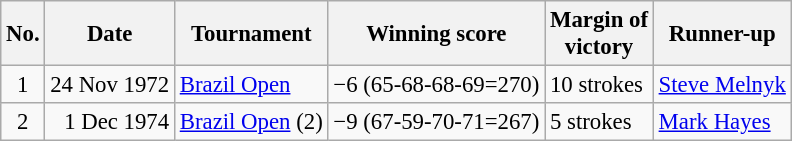<table class="wikitable" style="font-size:95%;">
<tr>
<th>No.</th>
<th>Date</th>
<th>Tournament</th>
<th>Winning score</th>
<th>Margin of<br>victory</th>
<th>Runner-up</th>
</tr>
<tr>
<td align=center>1</td>
<td align=right>24 Nov 1972</td>
<td><a href='#'>Brazil Open</a></td>
<td>−6 (65-68-68-69=270)</td>
<td>10 strokes</td>
<td> <a href='#'>Steve Melnyk</a></td>
</tr>
<tr>
<td align=center>2</td>
<td align=right>1 Dec 1974</td>
<td><a href='#'>Brazil Open</a> (2)</td>
<td>−9 (67-59-70-71=267)</td>
<td>5 strokes</td>
<td> <a href='#'>Mark Hayes</a></td>
</tr>
</table>
